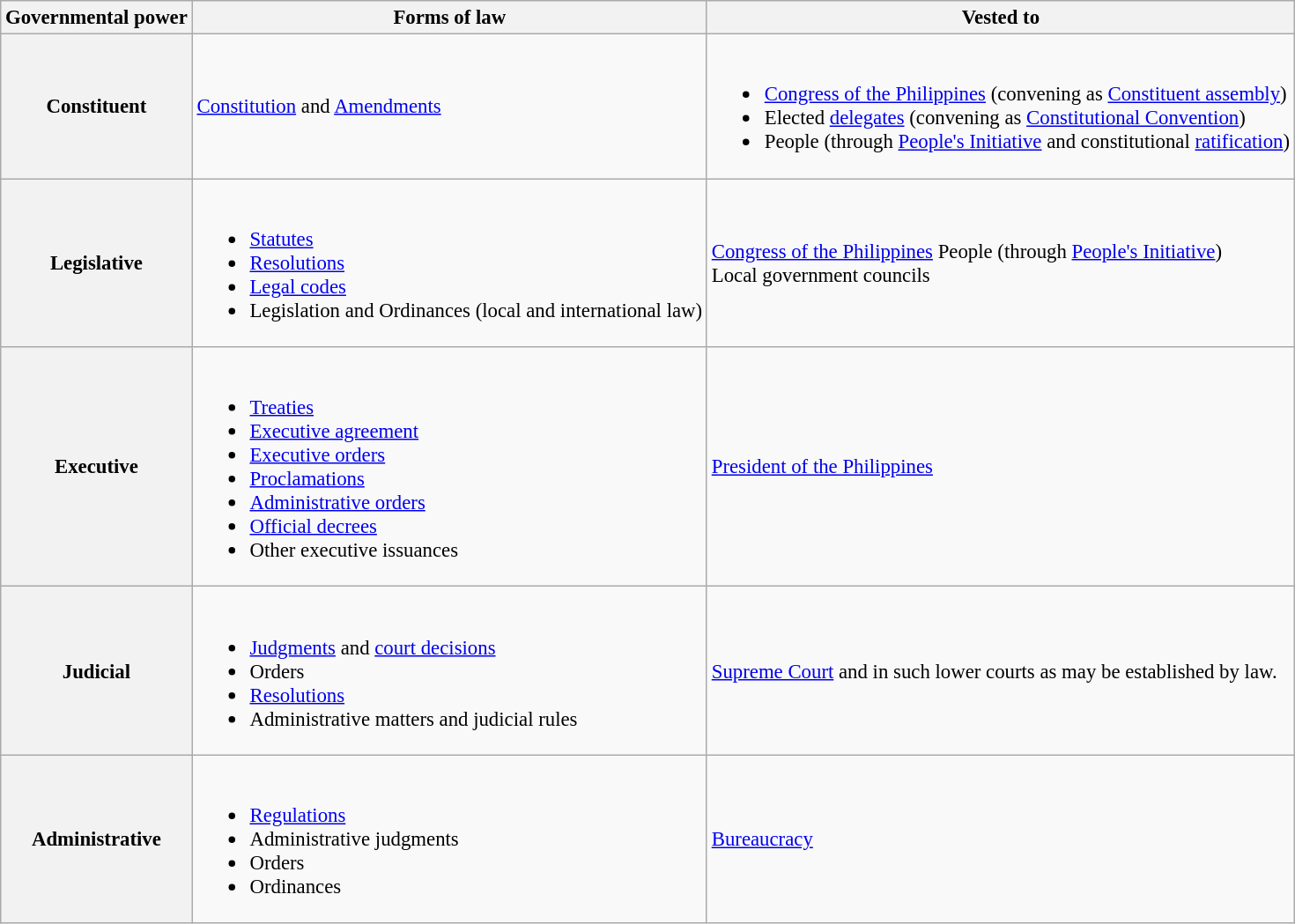<table class="wikitable" style="width: auto; margin: auto; font-size: 95%;">
<tr>
<th scope="col">Governmental power</th>
<th scope="col">Forms of law</th>
<th scope="col">Vested to</th>
</tr>
<tr>
<th scope="row">Constituent</th>
<td><a href='#'>Constitution</a> and <a href='#'>Amendments</a></td>
<td><br><ul><li><a href='#'>Congress of the Philippines</a> (convening as <a href='#'>Constituent assembly</a>)</li><li>Elected <a href='#'>delegates</a> (convening as <a href='#'>Constitutional Convention</a>)</li><li>People (through <a href='#'>People's Initiative</a> and constitutional <a href='#'>ratification</a>)</li></ul></td>
</tr>
<tr>
<th scope="row">Legislative</th>
<td><br><ul><li><a href='#'>Statutes</a></li><li><a href='#'>Resolutions</a></li><li><a href='#'>Legal codes</a></li><li>Legislation and Ordinances (local and international law)</li></ul></td>
<td><a href='#'>Congress of the Philippines</a> People (through <a href='#'>People's Initiative</a>)<br>Local government councils</td>
</tr>
<tr>
<th scope="row">Executive</th>
<td><br><ul><li><a href='#'>Treaties</a></li><li><a href='#'>Executive agreement</a></li><li><a href='#'>Executive orders</a></li><li><a href='#'>Proclamations</a></li><li><a href='#'>Administrative orders</a></li><li><a href='#'>Official decrees</a></li><li>Other executive issuances</li></ul></td>
<td><a href='#'>President of the Philippines</a></td>
</tr>
<tr>
<th scope="row">Judicial</th>
<td><br><ul><li><a href='#'>Judgments</a> and <a href='#'>court decisions</a></li><li>Orders</li><li><a href='#'>Resolutions</a></li><li>Administrative matters and judicial rules</li></ul></td>
<td><a href='#'>Supreme Court</a> and in such lower courts as may be established by law.</td>
</tr>
<tr>
<th scope="row">Administrative</th>
<td><br><ul><li><a href='#'>Regulations</a></li><li>Administrative judgments</li><li>Orders</li><li>Ordinances</li></ul></td>
<td><a href='#'>Bureaucracy</a></td>
</tr>
</table>
